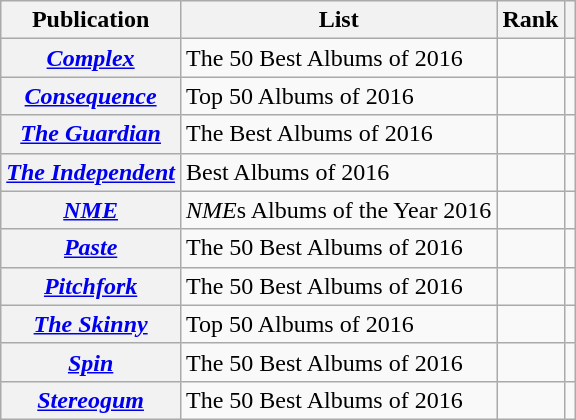<table class="wikitable sortable plainrowheaders" style="border:none; margin:0;">
<tr>
<th scope="col">Publication</th>
<th scope="col" class="unsortable">List</th>
<th scope="col" data-sort-type="number">Rank</th>
<th scope="col" class="unsortable"></th>
</tr>
<tr>
<th scope="row"><em><a href='#'>Complex</a></em></th>
<td>The 50 Best Albums of 2016</td>
<td></td>
<td></td>
</tr>
<tr>
<th scope="row"><em><a href='#'>Consequence</a></em></th>
<td>Top 50 Albums of 2016</td>
<td></td>
<td></td>
</tr>
<tr>
<th scope="row"><em><a href='#'>The Guardian</a></em></th>
<td>The Best Albums of 2016</td>
<td></td>
<td></td>
</tr>
<tr>
<th scope="row"><em><a href='#'>The Independent</a></em></th>
<td>Best Albums of 2016</td>
<td></td>
<td></td>
</tr>
<tr>
<th scope="row"><em><a href='#'>NME</a></em></th>
<td><em>NME</em>s Albums of the Year 2016</td>
<td></td>
<td></td>
</tr>
<tr>
<th scope="row"><em><a href='#'>Paste</a></em></th>
<td>The 50 Best Albums of 2016</td>
<td></td>
<td></td>
</tr>
<tr>
<th scope="row"><em><a href='#'>Pitchfork</a></em></th>
<td>The 50 Best Albums of 2016</td>
<td></td>
<td></td>
</tr>
<tr>
<th scope="row"><em><a href='#'>The Skinny</a></em></th>
<td>Top 50 Albums of 2016</td>
<td></td>
<td></td>
</tr>
<tr>
<th scope="row"><em><a href='#'>Spin</a></em></th>
<td>The 50 Best Albums of 2016</td>
<td></td>
<td></td>
</tr>
<tr>
<th scope="row"><em><a href='#'>Stereogum</a></em></th>
<td>The 50 Best Albums of 2016</td>
<td></td>
<td></td>
</tr>
</table>
